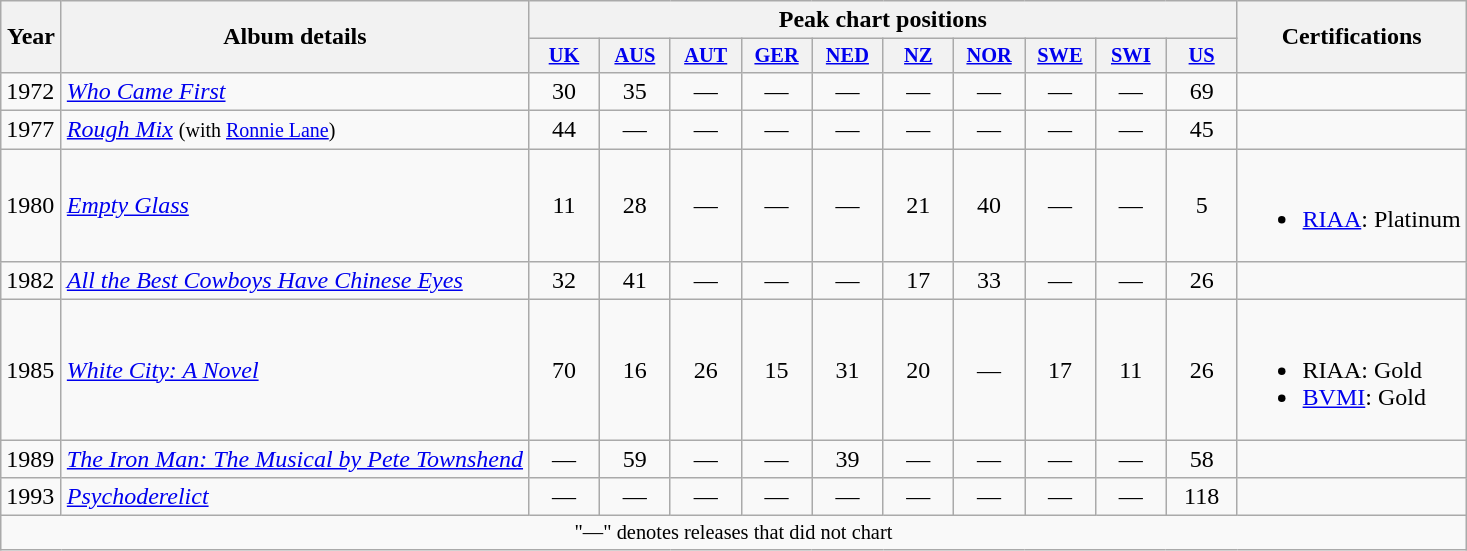<table class="wikitable">
<tr>
<th rowspan="2" style="width:33px;">Year</th>
<th rowspan="2">Album details</th>
<th colspan="10">Peak chart positions</th>
<th rowspan="2">Certifications</th>
</tr>
<tr>
<th style="width:3em;font-size:85%"><a href='#'>UK</a><br></th>
<th style="width:3em;font-size:85%"><a href='#'>AUS</a><br></th>
<th style="width:3em;font-size:85%"><a href='#'>AUT</a><br></th>
<th style="width:3em;font-size:85%"><a href='#'>GER</a><br></th>
<th style="width:3em;font-size:85%"><a href='#'>NED</a><br></th>
<th style="width:3em;font-size:85%"><a href='#'>NZ</a><br></th>
<th style="width:3em;font-size:85%"><a href='#'>NOR</a><br></th>
<th style="width:3em;font-size:85%"><a href='#'>SWE</a><br></th>
<th style="width:3em;font-size:85%"><a href='#'>SWI</a><br></th>
<th style="width:3em;font-size:85%"><a href='#'>US</a><br></th>
</tr>
<tr>
<td>1972</td>
<td><em><a href='#'>Who Came First</a></em></td>
<td style="text-align:center;">30</td>
<td style="text-align:center;">35</td>
<td style="text-align:center;">—</td>
<td style="text-align:center;">—</td>
<td style="text-align:center;">—</td>
<td style="text-align:center;">—</td>
<td style="text-align:center;">—</td>
<td style="text-align:center;">—</td>
<td style="text-align:center;">—</td>
<td style="text-align:center;">69</td>
<td></td>
</tr>
<tr>
<td>1977</td>
<td><em><a href='#'>Rough Mix</a></em> <small>(with <a href='#'>Ronnie Lane</a>)</small></td>
<td style="text-align:center;">44</td>
<td style="text-align:center;">—</td>
<td style="text-align:center;">—</td>
<td style="text-align:center;">—</td>
<td style="text-align:center;">—</td>
<td style="text-align:center;">—</td>
<td style="text-align:center;">—</td>
<td style="text-align:center;">—</td>
<td style="text-align:center;">—</td>
<td style="text-align:center;">45</td>
<td></td>
</tr>
<tr>
<td>1980</td>
<td><em><a href='#'>Empty Glass</a></em></td>
<td style="text-align:center;">11</td>
<td style="text-align:center;">28</td>
<td style="text-align:center;">—</td>
<td style="text-align:center;">—</td>
<td style="text-align:center;">—</td>
<td style="text-align:center;">21</td>
<td style="text-align:center;">40</td>
<td style="text-align:center;">—</td>
<td style="text-align:center;">—</td>
<td style="text-align:center;">5</td>
<td><br><ul><li><a href='#'>RIAA</a>: Platinum</li></ul></td>
</tr>
<tr>
<td>1982</td>
<td><em><a href='#'>All the Best Cowboys Have Chinese Eyes</a></em></td>
<td style="text-align:center;">32</td>
<td style="text-align:center;">41</td>
<td style="text-align:center;">—</td>
<td style="text-align:center;">—</td>
<td style="text-align:center;">—</td>
<td style="text-align:center;">17</td>
<td style="text-align:center;">33</td>
<td style="text-align:center;">—</td>
<td style="text-align:center;">—</td>
<td style="text-align:center;">26</td>
<td></td>
</tr>
<tr>
<td>1985</td>
<td><em><a href='#'>White City: A Novel</a></em></td>
<td style="text-align:center;">70</td>
<td style="text-align:center;">16</td>
<td style="text-align:center;">26</td>
<td style="text-align:center;">15</td>
<td style="text-align:center;">31</td>
<td style="text-align:center;">20</td>
<td style="text-align:center;">—</td>
<td style="text-align:center;">17</td>
<td style="text-align:center;">11</td>
<td style="text-align:center;">26</td>
<td><br><ul><li>RIAA: Gold</li><li><a href='#'>BVMI</a>: Gold</li></ul></td>
</tr>
<tr>
<td>1989</td>
<td><em><a href='#'>The Iron Man: The Musical by Pete Townshend</a></em></td>
<td style="text-align:center;">—</td>
<td style="text-align:center;">59</td>
<td style="text-align:center;">—</td>
<td style="text-align:center;">—</td>
<td style="text-align:center;">39</td>
<td style="text-align:center;">—</td>
<td style="text-align:center;">—</td>
<td style="text-align:center;">—</td>
<td style="text-align:center;">—</td>
<td style="text-align:center;">58</td>
<td></td>
</tr>
<tr>
<td>1993</td>
<td><em><a href='#'>Psychoderelict</a></em></td>
<td style="text-align:center;">—</td>
<td style="text-align:center;">—</td>
<td style="text-align:center;">—</td>
<td style="text-align:center;">—</td>
<td style="text-align:center;">—</td>
<td style="text-align:center;">—</td>
<td style="text-align:center;">—</td>
<td style="text-align:center;">—</td>
<td style="text-align:center;">—</td>
<td style="text-align:center;">118</td>
<td></td>
</tr>
<tr>
<td colspan="13" align="center" style="font-size:85%">"—" denotes releases that did not chart</td>
</tr>
</table>
